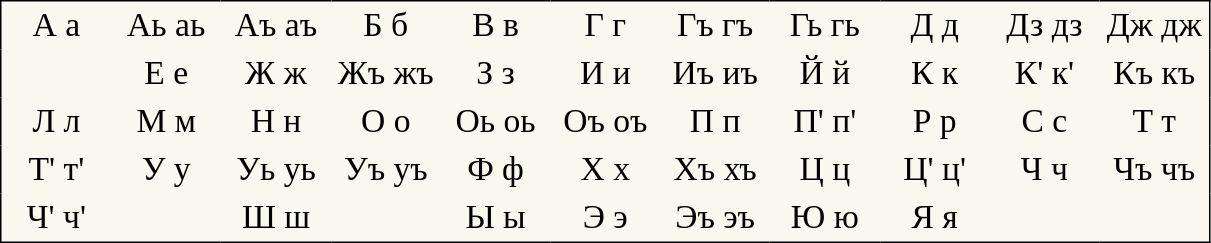<table style="font-family:Arial Unicode MS; font-size:1.4em; border-color:#000000; border-width:1px; border-style:solid; border-collapse:collapse; background-color:#F8F8EF">
<tr>
<td style="width:3em; text-align:center; padding: 3px;">А а</td>
<td style="width:3em; text-align:center; padding: 3px;">Аь аь</td>
<td style="width:3em; text-align:center; padding: 3px;">Аъ аъ</td>
<td style="width:3em; text-align:center; padding: 3px;">Б б</td>
<td style="width:3em; text-align:center; padding: 3px;">В в</td>
<td style="width:3em; text-align:center; padding: 3px;">Г г</td>
<td style="width:3em; text-align:center; padding: 3px;">Гъ гъ</td>
<td style="width:3em; text-align:center; padding: 3px;">Гь гь</td>
<td style="width:3em; text-align:center; padding: 3px;">Д д</td>
<td style="width:3em; text-align:center; padding: 3px;">Дз дз</td>
<td style="width:3em; text-align:center; padding: 3px;">Дж дж</td>
</tr>
<tr>
<td style="width:3em; text-align:center; padding: 3px;"></td>
<td style="width:3em; text-align:center; padding: 3px;">Е е</td>
<td style="width:3em; text-align:center; padding: 3px;">Ж ж</td>
<td style="width:3em; text-align:center; padding: 3px;">Жъ жъ</td>
<td style="width:3em; text-align:center; padding: 3px;">З з</td>
<td style="width:3em; text-align:center; padding: 3px;">И и</td>
<td style="width:3em; text-align:center; padding: 3px;">Иъ иъ</td>
<td style="width:3em; text-align:center; padding: 3px;">Й й</td>
<td style="width:3em; text-align:center; padding: 3px;">К к</td>
<td style="width:3em; text-align:center; padding: 3px;">К' к'</td>
<td style="width:3em; text-align:center; padding: 3px;">Къ къ</td>
</tr>
<tr>
<td style="width:3em; text-align:center; padding: 3px;">Л л</td>
<td style="width:3em; text-align:center; padding: 3px;">М м</td>
<td style="width:3em; text-align:center; padding: 3px;">Н н</td>
<td style="width:3em; text-align:center; padding: 3px;">О о</td>
<td style="width:3em; text-align:center; padding: 3px;">Оь оь</td>
<td style="width:3em; text-align:center; padding: 3px;">Оъ оъ</td>
<td style="width:3em; text-align:center; padding: 3px;">П п</td>
<td style="width:3em; text-align:center; padding: 3px;">П' п'</td>
<td style="width:3em; text-align:center; padding: 3px;">Р р</td>
<td style="width:3em; text-align:center; padding: 3px;">С с</td>
<td style="width:3em; text-align:center; padding: 3px;">Т т</td>
</tr>
<tr>
<td style="width:3em; text-align:center; padding: 3px;">Т' т'</td>
<td style="width:3em; text-align:center; padding: 3px;">У у</td>
<td style="width:3em; text-align:center; padding: 3px;">Уь уь</td>
<td style="width:3em; text-align:center; padding: 3px;">Уъ уъ</td>
<td style="width:3em; text-align:center; padding: 3px;">Ф ф</td>
<td style="width:3em; text-align:center; padding: 3px;">Х х</td>
<td style="width:3em; text-align:center; padding: 3px;">Хъ хъ</td>
<td style="width:3em; text-align:center; padding: 3px;">Ц ц</td>
<td style="width:3em; text-align:center; padding: 3px;">Ц' ц'</td>
<td style="width:3em; text-align:center; padding: 3px;">Ч ч</td>
<td style="width:3em; text-align:center; padding: 3px;">Чъ чъ</td>
</tr>
<tr>
<td style="width:3em; text-align:center; padding: 3px;">Ч' ч'</td>
<td style="width:3em; text-align:center; padding: 3px;"></td>
<td style="width:3em; text-align:center; padding: 3px;">Ш ш</td>
<td style="width:3em; text-align:center; padding: 3px;"></td>
<td style="width:3em; text-align:center; padding: 3px;">Ы ы</td>
<td style="width:3em; text-align:center; padding: 3px;">Э э</td>
<td style="width:3em; text-align:center; padding: 3px;">Эъ эъ</td>
<td style="width:3em; text-align:center; padding: 3px;">Ю ю</td>
<td style="width:3em; text-align:center; padding: 3px;">Я я</td>
<td></td>
<td></td>
</tr>
</table>
